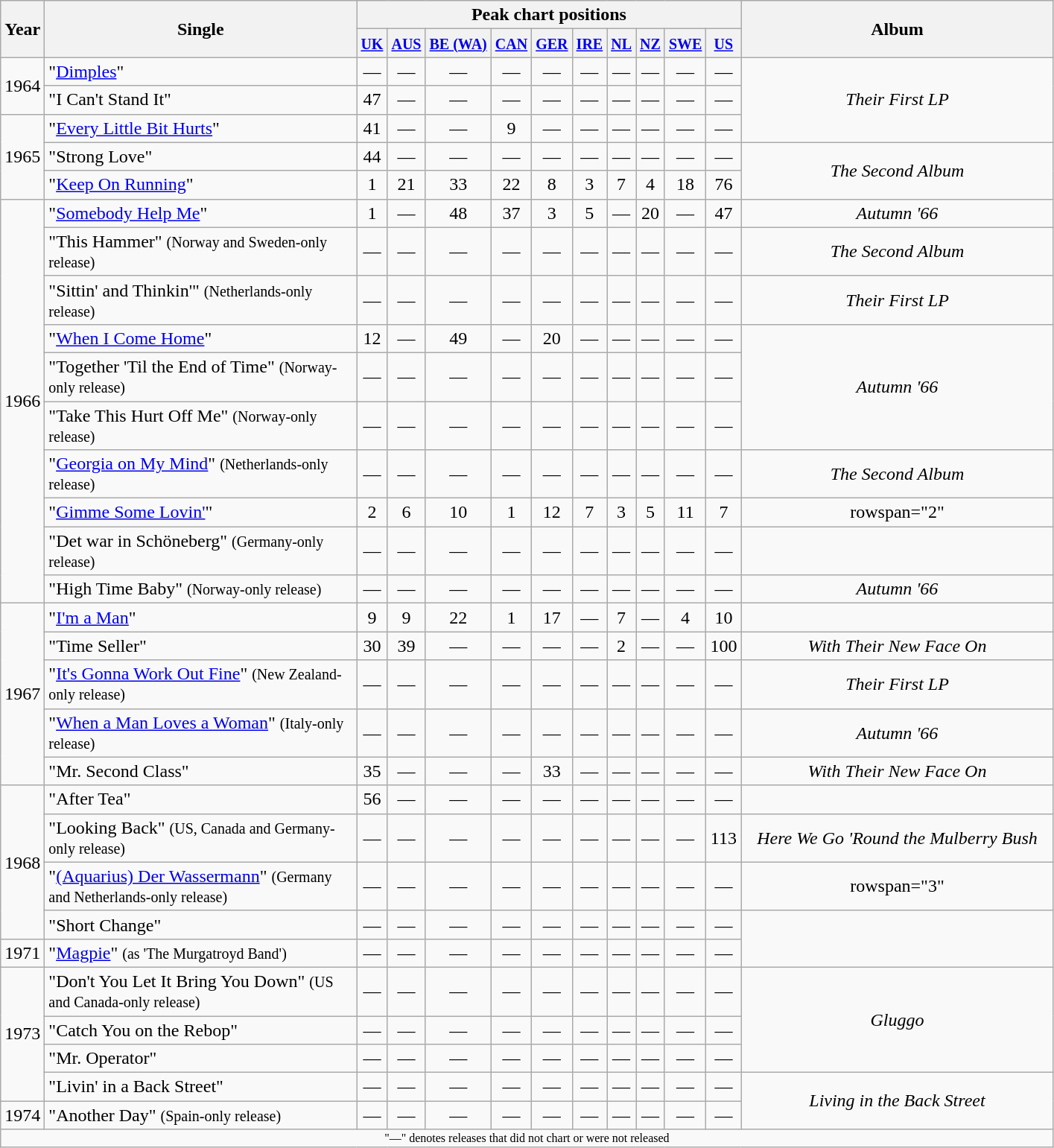<table class="wikitable" style="text-align:center">
<tr>
<th rowspan="2">Year</th>
<th rowspan="2" style="width:17em;">Single</th>
<th colspan="10">Peak chart positions</th>
<th rowspan="2" style="width:17em;">Album</th>
</tr>
<tr>
<th><small><a href='#'>UK</a></small><br></th>
<th><small><a href='#'>AUS</a></small><br></th>
<th><small><a href='#'>BE (WA)</a></small><br></th>
<th><small><a href='#'>CAN</a></small><br></th>
<th><small><a href='#'>GER</a></small><br></th>
<th><small><a href='#'>IRE</a></small><br></th>
<th><small><a href='#'>NL</a></small><br></th>
<th><small><a href='#'>NZ</a></small><br></th>
<th><small><a href='#'>SWE</a></small><br></th>
<th><small><a href='#'>US</a></small><br></th>
</tr>
<tr>
<td rowspan="2">1964</td>
<td align="left">"<a href='#'>Dimples</a>"</td>
<td>—</td>
<td>—</td>
<td>—</td>
<td>—</td>
<td>—</td>
<td>—</td>
<td>—</td>
<td>—</td>
<td>—</td>
<td>—</td>
<td rowspan="3"><em>Their First LP</em></td>
</tr>
<tr>
<td align="left">"I Can't Stand It"</td>
<td>47</td>
<td>—</td>
<td>—</td>
<td>—</td>
<td>—</td>
<td>—</td>
<td>—</td>
<td>—</td>
<td>—</td>
<td>—</td>
</tr>
<tr>
<td rowspan="3">1965</td>
<td align="left">"<a href='#'>Every Little Bit Hurts</a>"</td>
<td>41</td>
<td>—</td>
<td>—</td>
<td>9</td>
<td>—</td>
<td>—</td>
<td>—</td>
<td>—</td>
<td>—</td>
<td>—</td>
</tr>
<tr>
<td align="left">"Strong Love"</td>
<td>44</td>
<td>—</td>
<td>—</td>
<td>—</td>
<td>—</td>
<td>—</td>
<td>—</td>
<td>—</td>
<td>—</td>
<td>—</td>
<td rowspan="2"><em>The Second Album</em></td>
</tr>
<tr>
<td align="left">"<a href='#'>Keep On Running</a>"</td>
<td>1</td>
<td>21<br></td>
<td>33</td>
<td>22</td>
<td>8</td>
<td>3</td>
<td>7</td>
<td>4</td>
<td>18</td>
<td>76</td>
</tr>
<tr>
<td rowspan="10">1966</td>
<td align="left">"<a href='#'>Somebody Help Me</a>"</td>
<td>1</td>
<td>—</td>
<td>48</td>
<td>37</td>
<td>3</td>
<td>5</td>
<td>—</td>
<td>20</td>
<td>—</td>
<td>47</td>
<td><em>Autumn '66</em></td>
</tr>
<tr>
<td align="left">"This Hammer" <small>(Norway and Sweden-only release)</small></td>
<td>—</td>
<td>—</td>
<td>—</td>
<td>—</td>
<td>—</td>
<td>—</td>
<td>—</td>
<td>—</td>
<td>—</td>
<td>—</td>
<td><em>The Second Album</em></td>
</tr>
<tr>
<td align="left">"Sittin' and Thinkin'" <small>(Netherlands-only release)</small></td>
<td>—</td>
<td>—</td>
<td>—</td>
<td>—</td>
<td>—</td>
<td>—</td>
<td>—</td>
<td>—</td>
<td>—</td>
<td>—</td>
<td><em>Their First LP</em></td>
</tr>
<tr>
<td align="left">"<a href='#'>When I Come Home</a>"</td>
<td>12</td>
<td>—</td>
<td>49</td>
<td>—</td>
<td>20</td>
<td>—</td>
<td>—</td>
<td>—</td>
<td>—</td>
<td>—</td>
<td rowspan="3"><em>Autumn '66</em></td>
</tr>
<tr>
<td align="left">"Together 'Til the End of Time" <small>(Norway-only release)</small></td>
<td>—</td>
<td>—</td>
<td>—</td>
<td>—</td>
<td>—</td>
<td>—</td>
<td>—</td>
<td>—</td>
<td>—</td>
<td>—</td>
</tr>
<tr>
<td align="left">"Take This Hurt Off Me" <small>(Norway-only release)</small></td>
<td>—</td>
<td>—</td>
<td>—</td>
<td>—</td>
<td>—</td>
<td>—</td>
<td>—</td>
<td>—</td>
<td>—</td>
<td>—</td>
</tr>
<tr>
<td align="left">"<a href='#'>Georgia on My Mind</a>" <small>(Netherlands-only release)</small></td>
<td>—</td>
<td>—</td>
<td>—</td>
<td>—</td>
<td>—</td>
<td>—</td>
<td>—</td>
<td>—</td>
<td>—</td>
<td>—</td>
<td><em>The Second Album</em></td>
</tr>
<tr>
<td align="left">"<a href='#'>Gimme Some Lovin'</a>"</td>
<td>2</td>
<td>6</td>
<td>10</td>
<td>1</td>
<td>12</td>
<td>7</td>
<td>3</td>
<td>5</td>
<td>11</td>
<td>7</td>
<td>rowspan="2" </td>
</tr>
<tr>
<td align="left">"Det war in Schöneberg" <small>(Germany-only release)</small></td>
<td>—</td>
<td>—</td>
<td>—</td>
<td>—</td>
<td>—</td>
<td>—</td>
<td>—</td>
<td>—</td>
<td>—</td>
<td>—</td>
</tr>
<tr>
<td align="left">"High Time Baby" <small>(Norway-only release)</small></td>
<td>—</td>
<td>—</td>
<td>—</td>
<td>—</td>
<td>—</td>
<td>—</td>
<td>—</td>
<td>—</td>
<td>—</td>
<td>—</td>
<td><em>Autumn '66</em></td>
</tr>
<tr>
<td rowspan="5">1967</td>
<td align="left">"<a href='#'>I'm a Man</a>"</td>
<td>9</td>
<td>9</td>
<td>22</td>
<td>1</td>
<td>17</td>
<td>—</td>
<td>7</td>
<td>—</td>
<td>4</td>
<td>10</td>
<td></td>
</tr>
<tr>
<td align="left">"Time Seller"</td>
<td>30</td>
<td>39</td>
<td>—</td>
<td>—</td>
<td>—</td>
<td>—</td>
<td>2</td>
<td>—</td>
<td>—</td>
<td>100</td>
<td><em>With Their New Face On</em></td>
</tr>
<tr>
<td align="left">"<a href='#'>It's Gonna Work Out Fine</a>" <small>(New Zealand-only release)</small></td>
<td>—</td>
<td>—</td>
<td>—</td>
<td>—</td>
<td>—</td>
<td>—</td>
<td>—</td>
<td>—</td>
<td>—</td>
<td>—</td>
<td><em>Their First LP</em></td>
</tr>
<tr>
<td align="left">"<a href='#'>When a Man Loves a Woman</a>" <small>(Italy-only release)</small></td>
<td>—</td>
<td>—</td>
<td>—</td>
<td>—</td>
<td>—</td>
<td>—</td>
<td>—</td>
<td>—</td>
<td>—</td>
<td>—</td>
<td><em>Autumn '66</em></td>
</tr>
<tr>
<td align="left">"Mr. Second Class"</td>
<td>35</td>
<td>—</td>
<td>—</td>
<td>—</td>
<td>33</td>
<td>—</td>
<td>—</td>
<td>—</td>
<td>—</td>
<td>—</td>
<td><em>With Their New Face On</em></td>
</tr>
<tr>
<td rowspan="4">1968</td>
<td align="left">"After Tea"</td>
<td>56</td>
<td>—</td>
<td>—</td>
<td>—</td>
<td>—</td>
<td>—</td>
<td>—</td>
<td>—</td>
<td>—</td>
<td>—</td>
<td></td>
</tr>
<tr>
<td align="left">"Looking Back" <small>(US, Canada and Germany-only release)</small></td>
<td>—</td>
<td>—</td>
<td>—</td>
<td>—</td>
<td>—</td>
<td>—</td>
<td>—</td>
<td>—</td>
<td>—</td>
<td>113</td>
<td><em>Here We Go 'Round the Mulberry Bush</em></td>
</tr>
<tr>
<td align="left">"<a href='#'>(Aquarius) Der Wassermann</a>" <small>(Germany and Netherlands-only release)</small></td>
<td>—</td>
<td>—</td>
<td>—</td>
<td>—</td>
<td>—</td>
<td>—</td>
<td>—</td>
<td>—</td>
<td>—</td>
<td>—</td>
<td>rowspan="3" </td>
</tr>
<tr>
<td align="left">"Short Change"</td>
<td>—</td>
<td>—</td>
<td>—</td>
<td>—</td>
<td>—</td>
<td>—</td>
<td>—</td>
<td>—</td>
<td>—</td>
<td>—</td>
</tr>
<tr>
<td>1971</td>
<td align="left">"<a href='#'>Magpie</a>" <small>(as 'The Murgatroyd Band')</small></td>
<td>—</td>
<td>—</td>
<td>—</td>
<td>—</td>
<td>—</td>
<td>—</td>
<td>—</td>
<td>—</td>
<td>—</td>
<td>—</td>
</tr>
<tr>
<td rowspan="4">1973</td>
<td align="left">"Don't You Let It Bring You Down" <small>(US and Canada-only release)</small></td>
<td>—</td>
<td>—</td>
<td>—</td>
<td>—</td>
<td>—</td>
<td>—</td>
<td>—</td>
<td>—</td>
<td>—</td>
<td>—</td>
<td rowspan="3"><em>Gluggo</em></td>
</tr>
<tr>
<td align="left">"Catch You on the Rebop"</td>
<td>—</td>
<td>—</td>
<td>—</td>
<td>—</td>
<td>—</td>
<td>—</td>
<td>—</td>
<td>—</td>
<td>—</td>
<td>—</td>
</tr>
<tr>
<td align="left">"Mr. Operator"</td>
<td>—</td>
<td>—</td>
<td>—</td>
<td>—</td>
<td>—</td>
<td>—</td>
<td>—</td>
<td>—</td>
<td>—</td>
<td>—</td>
</tr>
<tr>
<td align="left">"Livin' in a Back Street"</td>
<td>—</td>
<td>—</td>
<td>—</td>
<td>—</td>
<td>—</td>
<td>—</td>
<td>—</td>
<td>—</td>
<td>—</td>
<td>—</td>
<td rowspan="2"><em>Living in the Back Street</em></td>
</tr>
<tr>
<td>1974</td>
<td align="left">"Another Day" <small>(Spain-only release)</small></td>
<td>—</td>
<td>—</td>
<td>—</td>
<td>—</td>
<td>—</td>
<td>—</td>
<td>—</td>
<td>—</td>
<td>—</td>
<td>—</td>
</tr>
<tr>
<td colspan="13" style="font-size:8pt">"—" denotes releases that did not chart or were not released</td>
</tr>
</table>
